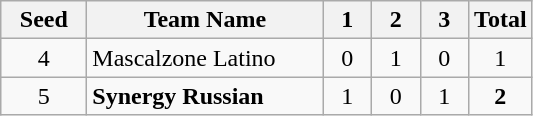<table class="wikitable" style="text-align:center;">
<tr>
<th width=50>Seed</th>
<th width=150>Team Name</th>
<th width=25 abbr="Race1">1</th>
<th width=25 abbr="Race2">2</th>
<th width=25 abbr="Race3">3</th>
<th width=25 abbr="Total">Total</th>
</tr>
<tr>
<td>4</td>
<td style="text-align:left;"> Mascalzone Latino</td>
<td>0</td>
<td>1</td>
<td>0</td>
<td>1</td>
</tr>
<tr>
<td>5</td>
<td style="text-align:left;"> <strong>Synergy Russian</strong></td>
<td>1</td>
<td>0</td>
<td>1</td>
<td><strong>2</strong></td>
</tr>
</table>
